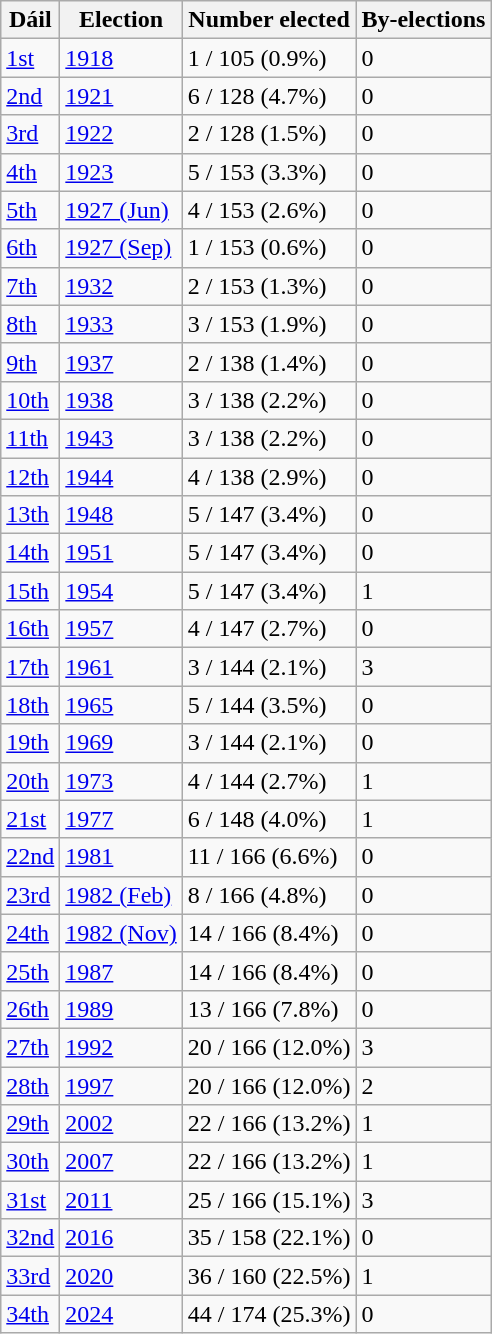<table class="wikitable sortable">
<tr>
<th>Dáil</th>
<th>Election</th>
<th>Number elected</th>
<th>By-elections</th>
</tr>
<tr>
<td><a href='#'>1st</a></td>
<td><a href='#'>1918</a></td>
<td>1 / 105 (0.9%)</td>
<td>0</td>
</tr>
<tr>
<td><a href='#'>2nd</a></td>
<td><a href='#'>1921</a></td>
<td>6 / 128 (4.7%)</td>
<td>0</td>
</tr>
<tr>
<td><a href='#'>3rd</a></td>
<td><a href='#'>1922</a></td>
<td>2 / 128 (1.5%)</td>
<td>0</td>
</tr>
<tr>
<td><a href='#'>4th</a></td>
<td><a href='#'>1923</a></td>
<td>5 / 153 (3.3%)</td>
<td>0</td>
</tr>
<tr>
<td><a href='#'>5th</a></td>
<td><a href='#'>1927 (Jun)</a></td>
<td>4 / 153 (2.6%)</td>
<td>0</td>
</tr>
<tr>
<td><a href='#'>6th</a></td>
<td><a href='#'>1927 (Sep)</a></td>
<td>1 / 153 (0.6%)</td>
<td>0</td>
</tr>
<tr>
<td><a href='#'>7th</a></td>
<td><a href='#'>1932</a></td>
<td>2 / 153 (1.3%)</td>
<td>0</td>
</tr>
<tr>
<td><a href='#'>8th</a></td>
<td><a href='#'>1933</a></td>
<td>3 / 153 (1.9%)</td>
<td>0</td>
</tr>
<tr>
<td><a href='#'>9th</a></td>
<td><a href='#'>1937</a></td>
<td>2 / 138 (1.4%)</td>
<td>0</td>
</tr>
<tr>
<td><a href='#'>10th</a></td>
<td><a href='#'>1938</a></td>
<td>3 / 138 (2.2%)</td>
<td>0</td>
</tr>
<tr>
<td><a href='#'>11th</a></td>
<td><a href='#'>1943</a></td>
<td>3 / 138 (2.2%)</td>
<td>0</td>
</tr>
<tr>
<td><a href='#'>12th</a></td>
<td><a href='#'>1944</a></td>
<td>4 / 138 (2.9%)</td>
<td>0</td>
</tr>
<tr>
<td><a href='#'>13th</a></td>
<td><a href='#'>1948</a></td>
<td>5 / 147 (3.4%)</td>
<td>0</td>
</tr>
<tr>
<td><a href='#'>14th</a></td>
<td><a href='#'>1951</a></td>
<td>5 / 147 (3.4%)</td>
<td>0</td>
</tr>
<tr>
<td><a href='#'>15th</a></td>
<td><a href='#'>1954</a></td>
<td>5 / 147 (3.4%)</td>
<td>1</td>
</tr>
<tr>
<td><a href='#'>16th</a></td>
<td><a href='#'>1957</a></td>
<td>4 / 147 (2.7%)</td>
<td>0</td>
</tr>
<tr>
<td><a href='#'>17th</a></td>
<td><a href='#'>1961</a></td>
<td>3 / 144 (2.1%)</td>
<td>3</td>
</tr>
<tr>
<td><a href='#'>18th</a></td>
<td><a href='#'>1965</a></td>
<td>5 / 144 (3.5%)</td>
<td>0</td>
</tr>
<tr>
<td><a href='#'>19th</a></td>
<td><a href='#'>1969</a></td>
<td>3 / 144 (2.1%)</td>
<td>0</td>
</tr>
<tr>
<td><a href='#'>20th</a></td>
<td><a href='#'>1973</a></td>
<td>4 / 144 (2.7%)</td>
<td>1</td>
</tr>
<tr>
<td><a href='#'>21st</a></td>
<td><a href='#'>1977</a></td>
<td>6 / 148 (4.0%)</td>
<td>1</td>
</tr>
<tr>
<td><a href='#'>22nd</a></td>
<td><a href='#'>1981</a></td>
<td>11 / 166 (6.6%)</td>
<td>0</td>
</tr>
<tr>
<td><a href='#'>23rd</a></td>
<td><a href='#'>1982 (Feb)</a></td>
<td>8 / 166 (4.8%)</td>
<td>0</td>
</tr>
<tr>
<td><a href='#'>24th</a></td>
<td><a href='#'>1982 (Nov)</a></td>
<td>14 / 166 (8.4%)</td>
<td>0</td>
</tr>
<tr>
<td><a href='#'>25th</a></td>
<td><a href='#'>1987</a></td>
<td>14 / 166 (8.4%)</td>
<td>0</td>
</tr>
<tr>
<td><a href='#'>26th</a></td>
<td><a href='#'>1989</a></td>
<td>13 / 166 (7.8%)</td>
<td>0</td>
</tr>
<tr>
<td><a href='#'>27th</a></td>
<td><a href='#'>1992</a></td>
<td>20 / 166 (12.0%)</td>
<td>3</td>
</tr>
<tr>
<td><a href='#'>28th</a></td>
<td><a href='#'>1997</a></td>
<td>20 / 166 (12.0%)</td>
<td>2</td>
</tr>
<tr>
<td><a href='#'>29th</a></td>
<td><a href='#'>2002</a></td>
<td>22 / 166 (13.2%)</td>
<td>1</td>
</tr>
<tr>
<td><a href='#'>30th</a></td>
<td><a href='#'>2007</a></td>
<td>22 / 166 (13.2%)</td>
<td>1</td>
</tr>
<tr>
<td><a href='#'>31st</a></td>
<td><a href='#'>2011</a></td>
<td>25 / 166 (15.1%)</td>
<td>3</td>
</tr>
<tr>
<td><a href='#'>32nd</a></td>
<td><a href='#'>2016</a></td>
<td>35 / 158 (22.1%)</td>
<td>0</td>
</tr>
<tr>
<td><a href='#'>33rd</a></td>
<td><a href='#'>2020</a></td>
<td>36 / 160 (22.5%)</td>
<td>1</td>
</tr>
<tr>
<td><a href='#'>34th</a></td>
<td><a href='#'>2024</a></td>
<td>44 / 174 (25.3%)</td>
<td>0</td>
</tr>
</table>
